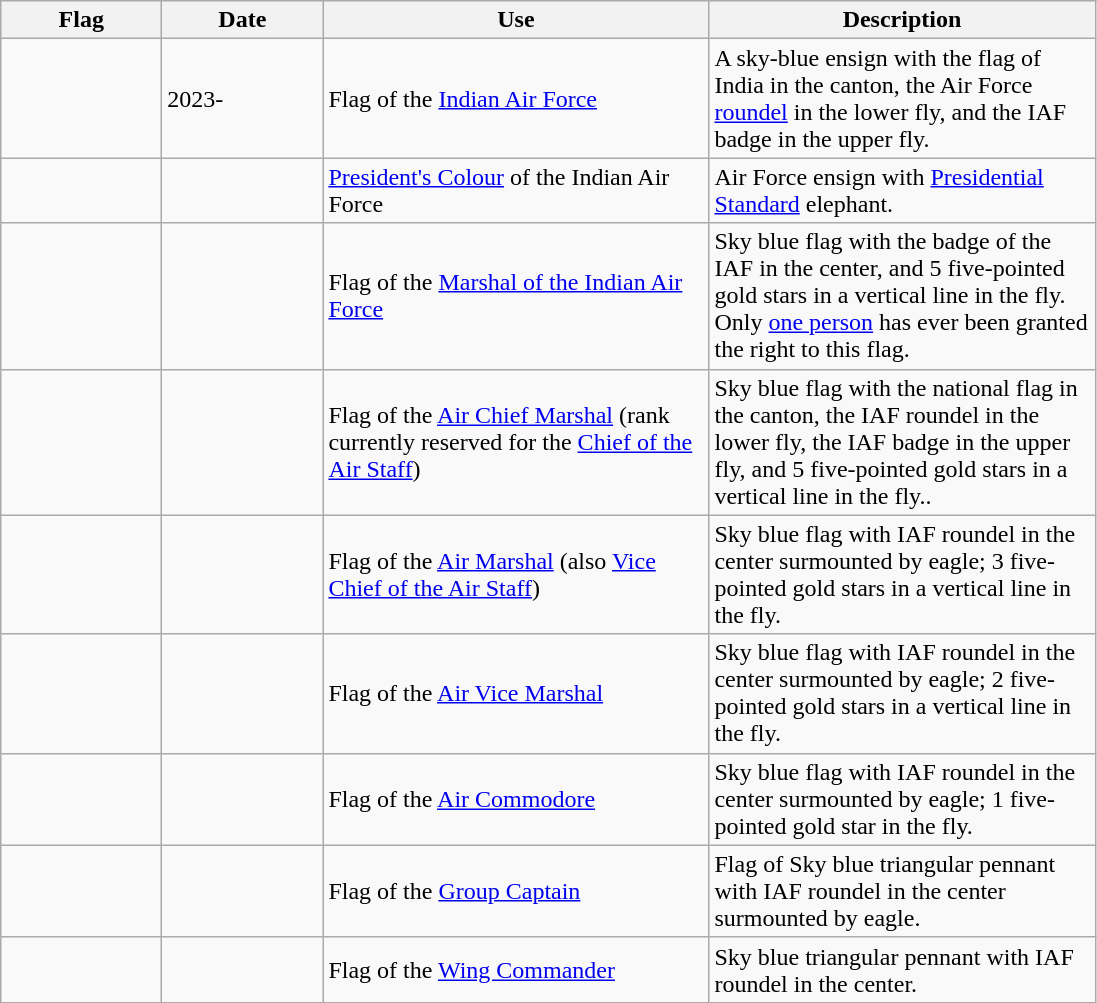<table class="wikitable">
<tr>
<th style="width:100px;">Flag</th>
<th style="width:100px;">Date</th>
<th style="width:250px;">Use</th>
<th style="width:250px;">Description</th>
</tr>
<tr>
<td></td>
<td>2023-</td>
<td>Flag of the <a href='#'>Indian Air Force</a></td>
<td>A sky-blue ensign with the flag of India in the canton, the Air Force <a href='#'>roundel</a> in the lower fly, and the IAF badge in the upper fly.</td>
</tr>
<tr>
<td></td>
<td></td>
<td><a href='#'>President's Colour</a> of the Indian Air Force</td>
<td>Air Force ensign with <a href='#'>Presidential Standard</a> elephant.</td>
</tr>
<tr>
<td></td>
<td></td>
<td>Flag of the <a href='#'>Marshal of the Indian Air Force</a></td>
<td>Sky blue flag with the badge of the IAF in the center, and 5 five-pointed gold stars in a vertical line in the fly. Only <a href='#'>one person</a> has ever been granted the right to this flag.</td>
</tr>
<tr>
<td></td>
<td></td>
<td>Flag of the <a href='#'>Air Chief Marshal</a> (rank currently reserved for the <a href='#'>Chief of the Air Staff</a>)</td>
<td>Sky blue flag with the national flag in the canton, the IAF roundel in the lower fly, the IAF badge in the upper fly, and 5 five-pointed gold stars in a vertical line in the fly..</td>
</tr>
<tr>
<td></td>
<td></td>
<td>Flag of the <a href='#'>Air Marshal</a> (also <a href='#'>Vice Chief of the Air Staff</a>)</td>
<td>Sky blue flag with IAF roundel in the center surmounted by eagle; 3 five-pointed gold stars in a vertical line in the fly.</td>
</tr>
<tr>
<td></td>
<td></td>
<td>Flag of the <a href='#'>Air Vice Marshal</a></td>
<td>Sky blue flag with IAF roundel in the center surmounted by eagle; 2 five-pointed gold stars in a vertical line in the fly.</td>
</tr>
<tr>
<td></td>
<td></td>
<td>Flag of the <a href='#'>Air Commodore</a></td>
<td>Sky blue flag with IAF roundel in the center surmounted by eagle; 1 five-pointed gold star in the fly.</td>
</tr>
<tr>
<td></td>
<td></td>
<td>Flag of the <a href='#'>Group Captain</a></td>
<td>Flag of Sky blue triangular pennant with IAF roundel in the center surmounted by eagle.</td>
</tr>
<tr>
<td></td>
<td></td>
<td>Flag of the <a href='#'>Wing Commander</a></td>
<td>Sky blue triangular pennant with IAF roundel in the center.</td>
</tr>
</table>
